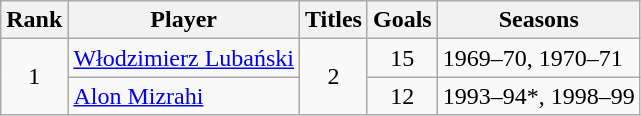<table class="wikitable">
<tr>
<th>Rank</th>
<th>Player</th>
<th>Titles</th>
<th>Goals</th>
<th>Seasons</th>
</tr>
<tr>
<td rowspan=2 align=center>1</td>
<td> <a href='#'>Włodzimierz Lubański</a></td>
<td rowspan=2 align=center>2</td>
<td align=center>15</td>
<td>1969–70, 1970–71</td>
</tr>
<tr>
<td> <a href='#'>Alon Mizrahi</a></td>
<td align=center>12</td>
<td>1993–94*, 1998–99</td>
</tr>
</table>
